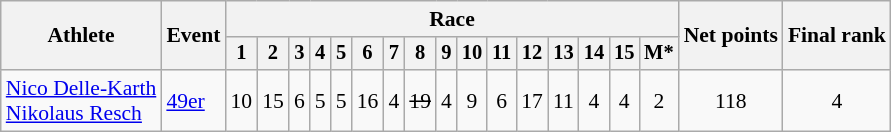<table class="wikitable" style="font-size:90%">
<tr>
<th rowspan="2">Athlete</th>
<th rowspan="2">Event</th>
<th colspan=16>Race</th>
<th rowspan=2>Net points</th>
<th rowspan=2>Final rank</th>
</tr>
<tr style="font-size:95%">
<th>1</th>
<th>2</th>
<th>3</th>
<th>4</th>
<th>5</th>
<th>6</th>
<th>7</th>
<th>8</th>
<th>9</th>
<th>10</th>
<th>11</th>
<th>12</th>
<th>13</th>
<th>14</th>
<th>15</th>
<th>M*</th>
</tr>
<tr align=center>
<td align=left><a href='#'>Nico Delle-Karth</a><br><a href='#'>Nikolaus Resch</a></td>
<td align=left><a href='#'>49er</a></td>
<td>10</td>
<td>15</td>
<td>6</td>
<td>5</td>
<td>5</td>
<td>16</td>
<td>4</td>
<td><s>19</s></td>
<td>4</td>
<td>9</td>
<td>6</td>
<td>17</td>
<td>11</td>
<td>4</td>
<td>4</td>
<td>2</td>
<td>118</td>
<td>4</td>
</tr>
</table>
